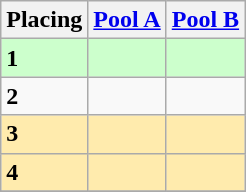<table class=wikitable style="border:1px solid #AAAAAA;">
<tr>
<th>Placing</th>
<th><a href='#'>Pool A</a></th>
<th><a href='#'>Pool B</a></th>
</tr>
<tr style="background: #ccffcc;">
<td><strong>1</strong></td>
<td></td>
<td></td>
</tr>
<tr>
<td><strong>2</strong></td>
<td></td>
<td></td>
</tr>
<tr style="background: #ffebad;">
<td><strong>3</strong></td>
<td></td>
<td></td>
</tr>
<tr style="background: #ffebad;">
<td><strong>4</strong></td>
<td></td>
<td></td>
</tr>
<tr>
</tr>
</table>
